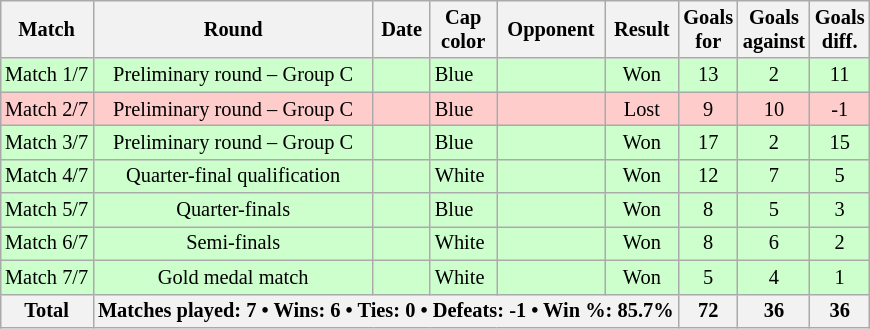<table class="wikitable sortable" style="text-align: center; font-size: 85%; margin-left: 1em;">
<tr>
<th>Match</th>
<th>Round</th>
<th>Date</th>
<th>Cap<br>color</th>
<th>Opponent</th>
<th>Result</th>
<th>Goals<br>for</th>
<th>Goals<br>against</th>
<th>Goals<br>diff.</th>
</tr>
<tr style="background-color: #ccffcc;">
<td>Match 1/7</td>
<td>Preliminary round – Group C</td>
<td style="text-align: right;"></td>
<td style="text-align: left;"> Blue</td>
<td style="text-align: left;"></td>
<td>Won</td>
<td>13</td>
<td>2</td>
<td>11</td>
</tr>
<tr style="background-color: #ffcccc;">
<td>Match 2/7</td>
<td>Preliminary round – Group C</td>
<td style="text-align: right;"></td>
<td style="text-align: left;"> Blue</td>
<td style="text-align: left;"></td>
<td>Lost</td>
<td>9</td>
<td>10</td>
<td>-1</td>
</tr>
<tr style="background-color: #ccffcc;">
<td>Match 3/7</td>
<td>Preliminary round – Group C</td>
<td style="text-align: right;"></td>
<td style="text-align: left;"> Blue</td>
<td style="text-align: left;"></td>
<td>Won</td>
<td>17</td>
<td>2</td>
<td>15</td>
</tr>
<tr style="background-color: #ccffcc;">
<td>Match 4/7</td>
<td>Quarter-final qualification</td>
<td style="text-align: right;"></td>
<td style="text-align: left;"> White</td>
<td style="text-align: left;"></td>
<td>Won</td>
<td>12</td>
<td>7</td>
<td>5</td>
</tr>
<tr style="background-color: #ccffcc;">
<td>Match 5/7</td>
<td>Quarter-finals</td>
<td style="text-align: right;"></td>
<td style="text-align: left;"> Blue</td>
<td style="text-align: left;"></td>
<td>Won</td>
<td>8</td>
<td>5</td>
<td>3</td>
</tr>
<tr style="background-color: #ccffcc;">
<td>Match 6/7</td>
<td>Semi-finals</td>
<td style="text-align: right;"></td>
<td style="text-align: left;"> White</td>
<td style="text-align: left;"></td>
<td>Won</td>
<td>8</td>
<td>6</td>
<td>2</td>
</tr>
<tr style="background-color: #ccffcc;">
<td>Match 7/7</td>
<td>Gold medal match</td>
<td style="text-align: right;"></td>
<td style="text-align: left;"> White</td>
<td style="text-align: left;"></td>
<td>Won</td>
<td>5</td>
<td>4</td>
<td>1</td>
</tr>
<tr>
<th>Total</th>
<th colspan="5">Matches played: 7 • Wins: 6 • Ties: 0 • Defeats: -1 • Win %: 85.7%</th>
<th>72</th>
<th>36</th>
<th>36</th>
</tr>
</table>
